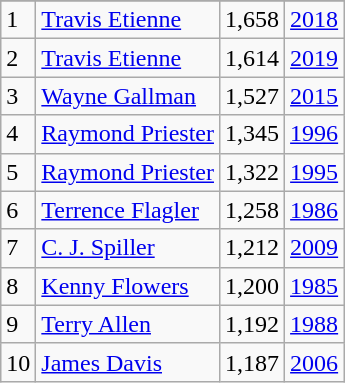<table class="wikitable">
<tr>
</tr>
<tr>
<td>1</td>
<td><a href='#'>Travis Etienne</a></td>
<td>1,658</td>
<td><a href='#'>2018</a></td>
</tr>
<tr>
<td>2</td>
<td><a href='#'>Travis Etienne</a></td>
<td>1,614</td>
<td><a href='#'>2019</a></td>
</tr>
<tr>
<td>3</td>
<td><a href='#'>Wayne Gallman</a></td>
<td>1,527</td>
<td><a href='#'>2015</a></td>
</tr>
<tr>
<td>4</td>
<td><a href='#'>Raymond Priester</a></td>
<td>1,345</td>
<td><a href='#'>1996</a></td>
</tr>
<tr>
<td>5</td>
<td><a href='#'>Raymond Priester</a></td>
<td>1,322</td>
<td><a href='#'>1995</a></td>
</tr>
<tr>
<td>6</td>
<td><a href='#'>Terrence Flagler</a></td>
<td>1,258</td>
<td><a href='#'>1986</a></td>
</tr>
<tr>
<td>7</td>
<td><a href='#'>C. J. Spiller</a></td>
<td>1,212</td>
<td><a href='#'>2009</a></td>
</tr>
<tr>
<td>8</td>
<td><a href='#'>Kenny Flowers</a></td>
<td>1,200</td>
<td><a href='#'>1985</a></td>
</tr>
<tr>
<td>9</td>
<td><a href='#'>Terry Allen</a></td>
<td>1,192</td>
<td><a href='#'>1988</a></td>
</tr>
<tr>
<td>10</td>
<td><a href='#'>James Davis</a></td>
<td>1,187</td>
<td><a href='#'>2006</a></td>
</tr>
</table>
